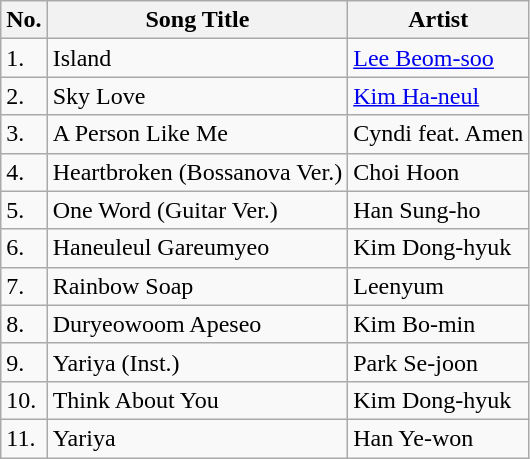<table class="wikitable">
<tr>
<th>No.</th>
<th>Song Title</th>
<th>Artist</th>
</tr>
<tr>
<td>1.</td>
<td>Island</td>
<td><a href='#'>Lee Beom-soo</a></td>
</tr>
<tr>
<td>2.</td>
<td>Sky Love</td>
<td><a href='#'>Kim Ha-neul</a></td>
</tr>
<tr>
<td>3.</td>
<td>A Person Like Me <br></td>
<td>Cyndi feat. Amen</td>
</tr>
<tr>
<td>4.</td>
<td>Heartbroken (Bossanova Ver.)</td>
<td>Choi Hoon</td>
</tr>
<tr>
<td>5.</td>
<td>One Word (Guitar Ver.)</td>
<td>Han Sung-ho</td>
</tr>
<tr>
<td>6.</td>
<td>Haneuleul Gareumyeo</td>
<td>Kim Dong-hyuk</td>
</tr>
<tr>
<td>7.</td>
<td>Rainbow Soap</td>
<td>Leenyum</td>
</tr>
<tr>
<td>8.</td>
<td>Duryeowoom Apeseo</td>
<td>Kim Bo-min</td>
</tr>
<tr>
<td>9.</td>
<td>Yariya (Inst.)</td>
<td>Park Se-joon</td>
</tr>
<tr>
<td>10.</td>
<td>Think About You</td>
<td>Kim Dong-hyuk</td>
</tr>
<tr>
<td>11.</td>
<td>Yariya</td>
<td>Han Ye-won</td>
</tr>
</table>
